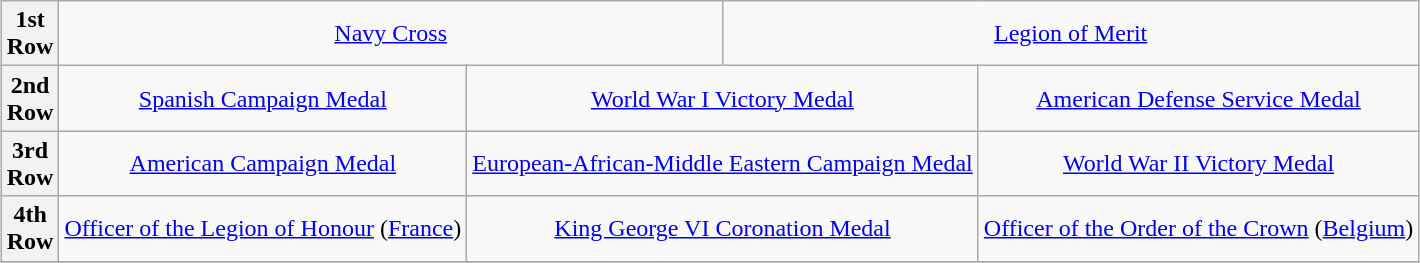<table class="wikitable" style="margin:1em auto; text-align:center;">
<tr>
<th>1st <br>Row</th>
<td colspan="7"><a href='#'>Navy Cross</a></td>
<td colspan="8"><a href='#'>Legion of Merit</a></td>
</tr>
<tr>
<th>2nd <br>Row</th>
<td colspan="4"><a href='#'>Spanish Campaign Medal</a></td>
<td colspan="4"><a href='#'>World War I Victory Medal</a></td>
<td colspan="4"><a href='#'>American Defense Service Medal</a></td>
</tr>
<tr>
<th>3rd <br>Row</th>
<td colspan="4"><a href='#'>American Campaign Medal</a></td>
<td colspan="4"><a href='#'>European-African-Middle Eastern Campaign Medal</a></td>
<td colspan="4"><a href='#'>World War II Victory Medal</a></td>
</tr>
<tr>
<th>4th <br>Row</th>
<td colspan="4"><a href='#'>Officer of the Legion of Honour</a> (<a href='#'>France</a>)</td>
<td colspan="4"><a href='#'>King George VI Coronation Medal</a></td>
<td colspan="4"><a href='#'>Officer of the Order of the Crown</a> (<a href='#'>Belgium</a>)</td>
</tr>
<tr>
</tr>
</table>
